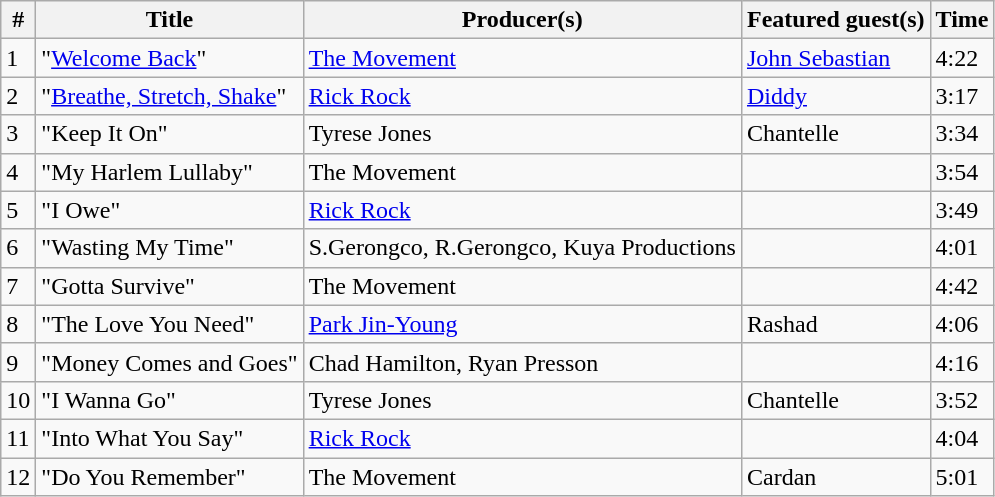<table class="wikitable">
<tr>
<th align="center">#</th>
<th align="center">Title</th>
<th align="center">Producer(s)</th>
<th align="center">Featured guest(s)</th>
<th align="center">Time</th>
</tr>
<tr>
<td>1</td>
<td>"<a href='#'>Welcome Back</a>"</td>
<td><a href='#'>The Movement</a></td>
<td><a href='#'>John Sebastian</a></td>
<td>4:22</td>
</tr>
<tr>
<td>2</td>
<td>"<a href='#'>Breathe, Stretch, Shake</a>"</td>
<td><a href='#'>Rick Rock</a></td>
<td><a href='#'>Diddy</a></td>
<td>3:17</td>
</tr>
<tr>
<td>3</td>
<td>"Keep It On"</td>
<td>Tyrese Jones</td>
<td>Chantelle</td>
<td>3:34</td>
</tr>
<tr>
<td>4</td>
<td>"My Harlem Lullaby"</td>
<td>The Movement</td>
<td></td>
<td>3:54</td>
</tr>
<tr>
<td>5</td>
<td>"I Owe"</td>
<td><a href='#'>Rick Rock</a></td>
<td></td>
<td>3:49</td>
</tr>
<tr>
<td>6</td>
<td>"Wasting My Time"</td>
<td>S.Gerongco, R.Gerongco, Kuya Productions</td>
<td></td>
<td>4:01</td>
</tr>
<tr>
<td>7</td>
<td>"Gotta Survive"</td>
<td>The Movement</td>
<td></td>
<td>4:42</td>
</tr>
<tr>
<td>8</td>
<td>"The Love You Need"</td>
<td><a href='#'>Park Jin-Young</a></td>
<td>Rashad</td>
<td>4:06</td>
</tr>
<tr>
<td>9</td>
<td>"Money Comes and Goes"</td>
<td>Chad Hamilton, Ryan Presson</td>
<td></td>
<td>4:16</td>
</tr>
<tr>
<td>10</td>
<td>"I Wanna Go"</td>
<td>Tyrese Jones</td>
<td>Chantelle</td>
<td>3:52</td>
</tr>
<tr>
<td>11</td>
<td>"Into What You Say"</td>
<td><a href='#'>Rick Rock</a></td>
<td></td>
<td>4:04</td>
</tr>
<tr>
<td>12</td>
<td>"Do You Remember"</td>
<td>The Movement</td>
<td>Cardan</td>
<td>5:01</td>
</tr>
</table>
